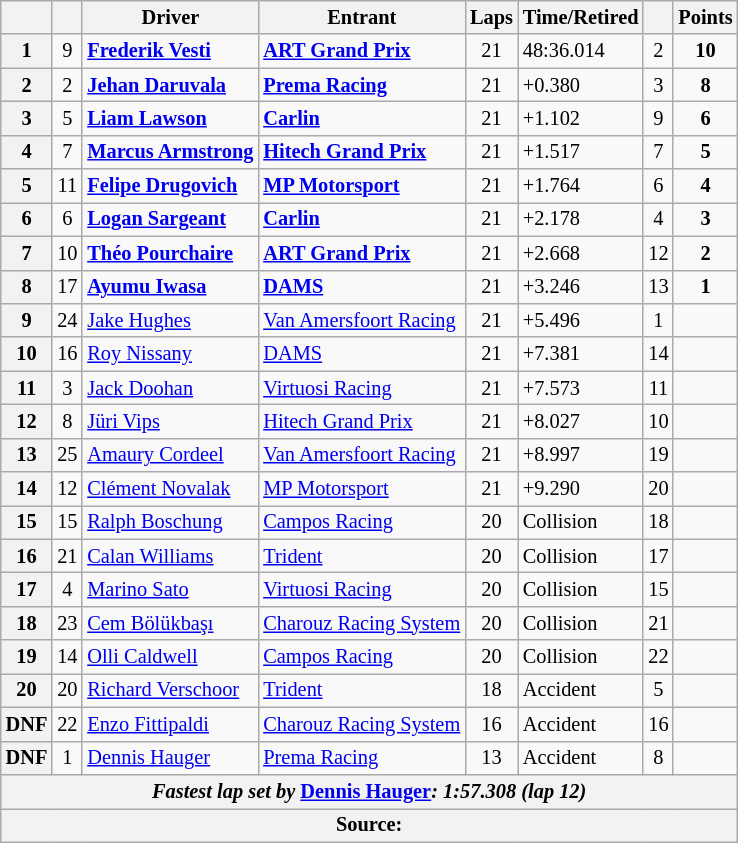<table class="wikitable" style="font-size:85%">
<tr>
<th scope="col"></th>
<th scope="col"></th>
<th scope="col">Driver</th>
<th scope="col">Entrant</th>
<th scope="col">Laps</th>
<th scope="col">Time/Retired</th>
<th scope="col"></th>
<th scope="col">Points</th>
</tr>
<tr>
<th>1</th>
<td align="center">9</td>
<td> <strong><a href='#'>Frederik Vesti</a></strong></td>
<td><strong><a href='#'>ART Grand Prix</a></strong></td>
<td align="center">21</td>
<td>48:36.014</td>
<td align="center">2</td>
<td align="center"><strong>10</strong></td>
</tr>
<tr>
<th>2</th>
<td align="center">2</td>
<td> <strong><a href='#'>Jehan Daruvala</a></strong></td>
<td><strong><a href='#'>Prema Racing</a></strong></td>
<td align="center">21</td>
<td>+0.380</td>
<td align="center">3</td>
<td align="center"><strong>8</strong></td>
</tr>
<tr>
<th>3</th>
<td align="center">5</td>
<td> <strong><a href='#'>Liam Lawson</a></strong></td>
<td><strong><a href='#'>Carlin</a></strong></td>
<td align="center">21</td>
<td>+1.102</td>
<td align="center">9</td>
<td align="center"><strong>6</strong></td>
</tr>
<tr>
<th>4</th>
<td align="center">7</td>
<td> <strong><a href='#'>Marcus Armstrong</a></strong></td>
<td><strong><a href='#'>Hitech Grand Prix</a></strong></td>
<td align="center">21</td>
<td>+1.517</td>
<td align="center">7</td>
<td align="center"><strong>5</strong></td>
</tr>
<tr>
<th>5</th>
<td align="center">11</td>
<td> <strong><a href='#'>Felipe Drugovich</a></strong></td>
<td><strong><a href='#'>MP Motorsport</a></strong></td>
<td align="center">21</td>
<td>+1.764</td>
<td align="center">6</td>
<td align="center"><strong>4</strong></td>
</tr>
<tr>
<th>6</th>
<td align="center">6</td>
<td> <strong><a href='#'>Logan Sargeant</a></strong></td>
<td><strong><a href='#'>Carlin</a></strong></td>
<td align="center">21</td>
<td>+2.178</td>
<td align="center">4</td>
<td align="center"><strong>3</strong></td>
</tr>
<tr>
<th>7</th>
<td align="center">10</td>
<td> <strong><a href='#'>Théo Pourchaire</a></strong></td>
<td><strong><a href='#'>ART Grand Prix</a></strong></td>
<td align="center">21</td>
<td>+2.668</td>
<td align="center">12</td>
<td align="center"><strong>2</strong></td>
</tr>
<tr>
<th>8</th>
<td align="center">17</td>
<td> <strong><a href='#'>Ayumu Iwasa</a></strong></td>
<td><strong><a href='#'>DAMS</a></strong></td>
<td align="center">21</td>
<td>+3.246</td>
<td align="center">13</td>
<td align="center"><strong>1</strong></td>
</tr>
<tr>
<th>9</th>
<td align="center">24</td>
<td> <a href='#'>Jake Hughes</a></td>
<td><a href='#'>Van Amersfoort Racing</a></td>
<td align="center">21</td>
<td>+5.496</td>
<td align="center">1</td>
<td align="center"></td>
</tr>
<tr>
<th>10</th>
<td align="center">16</td>
<td> <a href='#'>Roy Nissany</a></td>
<td><a href='#'>DAMS</a></td>
<td align="center">21</td>
<td>+7.381</td>
<td align="center">14</td>
<td align="center"></td>
</tr>
<tr>
<th>11</th>
<td align="center">3</td>
<td> <a href='#'>Jack Doohan</a></td>
<td><a href='#'>Virtuosi Racing</a></td>
<td align="center">21</td>
<td>+7.573</td>
<td align="center">11</td>
<td align="center"></td>
</tr>
<tr>
<th>12</th>
<td align="center">8</td>
<td> <a href='#'>Jüri Vips</a></td>
<td><a href='#'>Hitech Grand Prix</a></td>
<td align="center">21</td>
<td>+8.027</td>
<td align="center">10</td>
<td align="center"></td>
</tr>
<tr>
<th>13</th>
<td align="center">25</td>
<td> <a href='#'>Amaury Cordeel</a></td>
<td><a href='#'>Van Amersfoort Racing</a></td>
<td align="center">21</td>
<td>+8.997</td>
<td align="center">19</td>
<td align="center"></td>
</tr>
<tr>
<th>14</th>
<td align="center">12</td>
<td> <a href='#'>Clément Novalak</a></td>
<td><a href='#'>MP Motorsport</a></td>
<td align="center">21</td>
<td>+9.290</td>
<td align="center">20</td>
<td align="center"></td>
</tr>
<tr>
<th>15</th>
<td align="center">15</td>
<td> <a href='#'>Ralph Boschung</a></td>
<td><a href='#'>Campos Racing</a></td>
<td align="center">20</td>
<td>Collision</td>
<td align="center">18</td>
<td align="center"></td>
</tr>
<tr>
<th>16</th>
<td align="center">21</td>
<td> <a href='#'>Calan Williams</a></td>
<td><a href='#'>Trident</a></td>
<td align="center">20</td>
<td>Collision</td>
<td align="center">17</td>
<td align="center"></td>
</tr>
<tr>
<th>17</th>
<td align="center">4</td>
<td> <a href='#'>Marino Sato</a></td>
<td><a href='#'>Virtuosi Racing</a></td>
<td align="center">20</td>
<td>Collision</td>
<td align="center">15</td>
<td align="center"></td>
</tr>
<tr>
<th>18</th>
<td align="center">23</td>
<td> <a href='#'>Cem Bölükbaşı</a></td>
<td><a href='#'>Charouz Racing System</a></td>
<td align="center">20</td>
<td>Collision</td>
<td align="center">21</td>
<td align="center"></td>
</tr>
<tr>
<th>19</th>
<td align="center">14</td>
<td> <a href='#'>Olli Caldwell</a></td>
<td><a href='#'>Campos Racing</a></td>
<td align="center">20</td>
<td>Collision</td>
<td align="center">22</td>
<td align="center"></td>
</tr>
<tr>
<th>20</th>
<td align="center">20</td>
<td nowrap=""> <a href='#'>Richard Verschoor</a></td>
<td><a href='#'>Trident</a></td>
<td align="center">18</td>
<td>Accident</td>
<td align="center">5</td>
<td align="center"></td>
</tr>
<tr>
<th>DNF</th>
<td align="center">22</td>
<td nowrap=""> <a href='#'>Enzo Fittipaldi</a></td>
<td><a href='#'>Charouz Racing System</a></td>
<td align="center">16</td>
<td>Accident</td>
<td align="center">16</td>
<td align="center"></td>
</tr>
<tr>
<th>DNF</th>
<td align="center">1</td>
<td> <a href='#'>Dennis Hauger</a></td>
<td><a href='#'>Prema Racing</a></td>
<td align="center">13</td>
<td>Accident</td>
<td align="center">8</td>
<td align="center"></td>
</tr>
<tr>
<th colspan="8"><em>Fastest lap set by</em>  <a href='#'>Dennis Hauger</a><em>: 1:57.308 (lap 12)</em></th>
</tr>
<tr>
<th colspan="8">Source:</th>
</tr>
</table>
